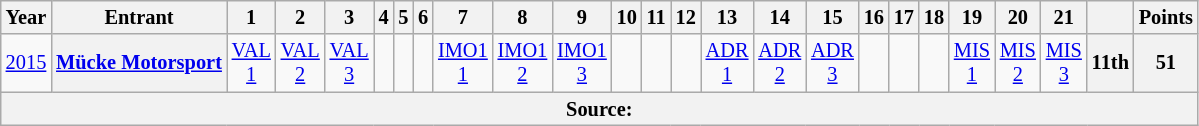<table class="wikitable" style="text-align:center; font-size:85%">
<tr>
<th>Year</th>
<th>Entrant</th>
<th>1</th>
<th>2</th>
<th>3</th>
<th>4</th>
<th>5</th>
<th>6</th>
<th>7</th>
<th>8</th>
<th>9</th>
<th>10</th>
<th>11</th>
<th>12</th>
<th>13</th>
<th>14</th>
<th>15</th>
<th>16</th>
<th>17</th>
<th>18</th>
<th>19</th>
<th>20</th>
<th>21</th>
<th></th>
<th>Points</th>
</tr>
<tr>
<td id=2015C><a href='#'>2015</a></td>
<th nowrap><a href='#'>Mücke Motorsport</a></th>
<td><a href='#'>VAL<br>1</a></td>
<td><a href='#'>VAL<br>2</a></td>
<td><a href='#'>VAL<br>3</a></td>
<td></td>
<td></td>
<td></td>
<td><a href='#'>IMO1<br>1</a></td>
<td><a href='#'>IMO1<br>2</a></td>
<td><a href='#'>IMO1<br>3</a></td>
<td></td>
<td></td>
<td></td>
<td><a href='#'>ADR<br>1</a></td>
<td><a href='#'>ADR<br>2</a></td>
<td><a href='#'>ADR<br>3</a></td>
<td></td>
<td></td>
<td></td>
<td><a href='#'>MIS<br>1</a></td>
<td><a href='#'>MIS<br>2</a></td>
<td><a href='#'>MIS<br>3</a></td>
<th>11th</th>
<th>51</th>
</tr>
<tr>
<th colspan="100">Source:</th>
</tr>
</table>
